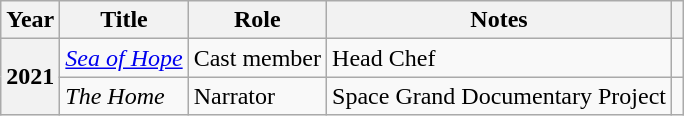<table class="wikitable plainrowheaders">
<tr>
<th scope="col">Year</th>
<th scope="col">Title</th>
<th scope="col">Role</th>
<th scope="col">Notes</th>
<th scope="col"></th>
</tr>
<tr>
<th scope="row" rowspan="2">2021</th>
<td><em><a href='#'>Sea of Hope</a></em></td>
<td>Cast member</td>
<td>Head Chef</td>
<td style="text-align:center"></td>
</tr>
<tr>
<td><em>The Home</em></td>
<td>Narrator</td>
<td>Space Grand Documentary Project</td>
<td style="text-align:center"></td>
</tr>
</table>
